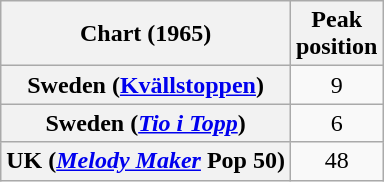<table class="wikitable sortable plainrowheaders" style="text-align:center">
<tr>
<th>Chart (1965)</th>
<th>Peak<br>position</th>
</tr>
<tr>
<th scope="row">Sweden (<a href='#'>Kvällstoppen</a>)</th>
<td>9</td>
</tr>
<tr>
<th scope="row">Sweden (<em><a href='#'>Tio i Topp</a></em>)</th>
<td>6</td>
</tr>
<tr>
<th scope="row">UK (<em><a href='#'>Melody Maker</a></em> Pop 50)</th>
<td>48</td>
</tr>
</table>
